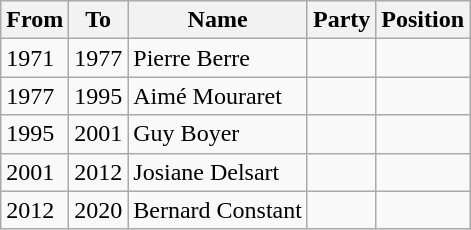<table class="wikitable">
<tr>
<th>From</th>
<th>To</th>
<th>Name</th>
<th>Party</th>
<th>Position</th>
</tr>
<tr>
<td>1971</td>
<td>1977</td>
<td>Pierre Berre</td>
<td></td>
<td></td>
</tr>
<tr>
<td>1977</td>
<td>1995</td>
<td>Aimé Mouraret</td>
<td></td>
<td></td>
</tr>
<tr>
<td>1995</td>
<td>2001</td>
<td>Guy Boyer</td>
<td></td>
<td></td>
</tr>
<tr>
<td>2001</td>
<td>2012</td>
<td>Josiane Delsart</td>
<td></td>
<td></td>
</tr>
<tr>
<td>2012</td>
<td>2020</td>
<td>Bernard Constant</td>
<td></td>
<td></td>
</tr>
</table>
